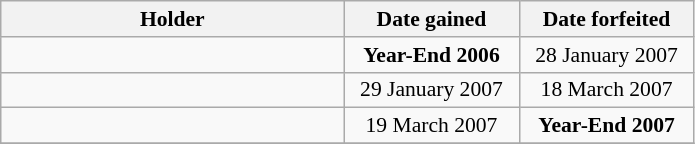<table class="wikitable" style="font-size:90%">
<tr>
<th style="width:222px;">Holder</th>
<th style="width:110px;">Date gained</th>
<th style="width:110px;">Date forfeited</th>
</tr>
<tr>
<td></td>
<td style="text-align:center;"><strong>Year-End 2006</strong></td>
<td style="text-align:center;">28 January 2007</td>
</tr>
<tr>
<td></td>
<td style="text-align:center;">29 January 2007</td>
<td style="text-align:center;">18 March 2007</td>
</tr>
<tr>
<td></td>
<td style="text-align:center;">19 March 2007</td>
<td style="text-align:center;"><strong>Year-End 2007</strong></td>
</tr>
<tr>
</tr>
</table>
